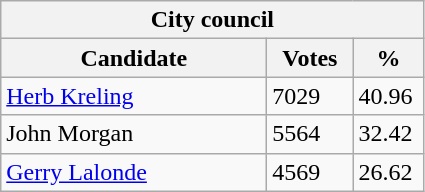<table class="wikitable">
<tr>
<th colspan="3">City council</th>
</tr>
<tr>
<th style="width: 170px">Candidate</th>
<th style="width: 50px">Votes</th>
<th style="width: 40px">%</th>
</tr>
<tr>
<td><a href='#'>Herb Kreling</a></td>
<td>7029</td>
<td>40.96</td>
</tr>
<tr>
<td>John Morgan</td>
<td>5564</td>
<td>32.42</td>
</tr>
<tr>
<td><a href='#'>Gerry Lalonde</a></td>
<td>4569</td>
<td>26.62</td>
</tr>
</table>
